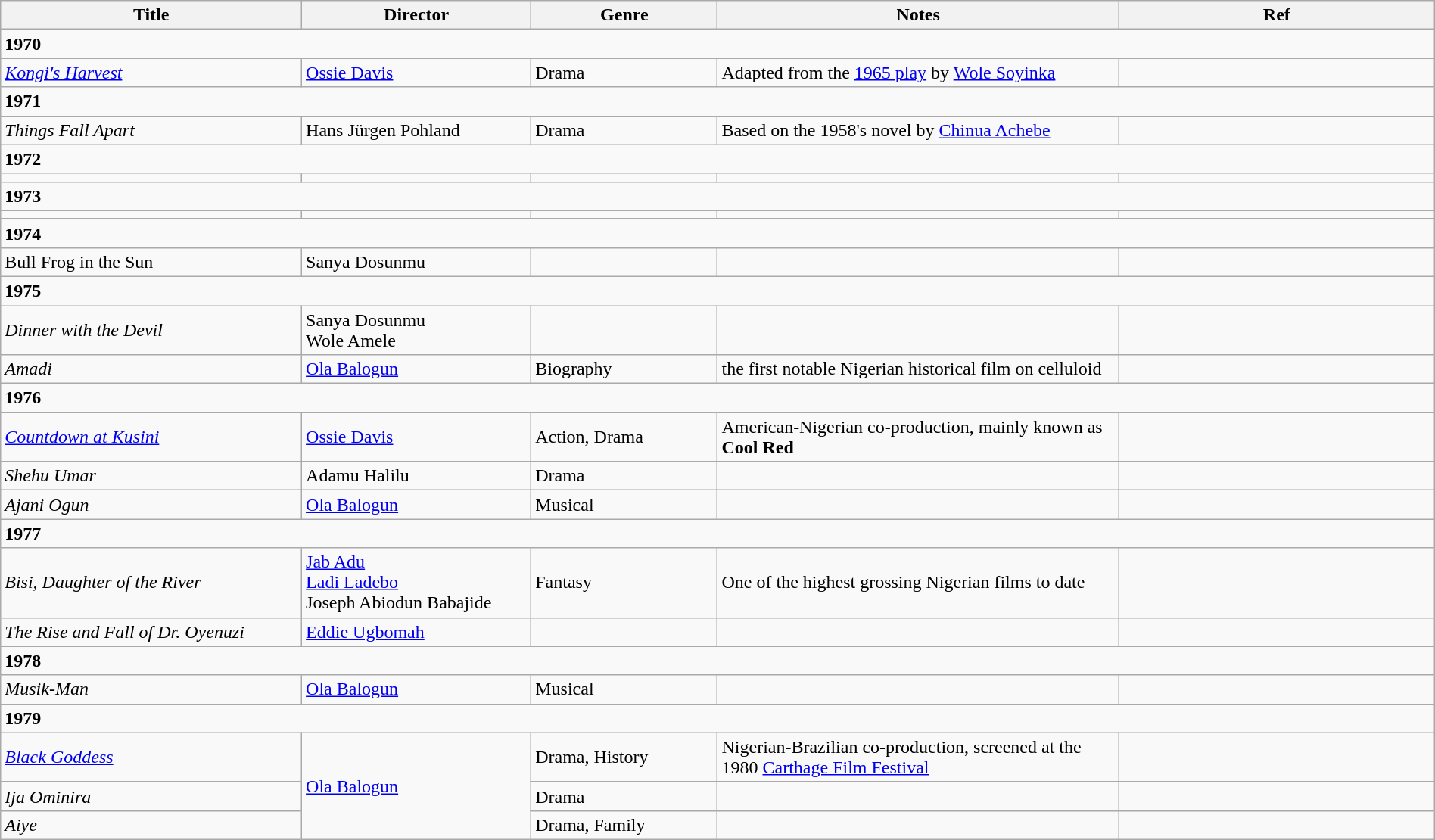<table class="wikitable" width="100%">
<tr>
<th width="21%">Title</th>
<th width="16%">Director</th>
<th width="13%">Genre</th>
<th width="28%">Notes</th>
<th>Ref</th>
</tr>
<tr>
<td colspan="5" ><strong>1970</strong></td>
</tr>
<tr>
<td><a href='#'><em>Kongi's Harvest</em></a></td>
<td><a href='#'>Ossie Davis</a></td>
<td>Drama</td>
<td>Adapted from the <a href='#'>1965 play</a> by <a href='#'>Wole Soyinka</a></td>
<td></td>
</tr>
<tr>
<td colspan="5" ><strong>1971</strong></td>
</tr>
<tr>
<td><em>Things Fall Apart</em></td>
<td>Hans Jürgen Pohland</td>
<td>Drama</td>
<td>Based on the 1958's novel by <a href='#'>Chinua Achebe</a></td>
<td></td>
</tr>
<tr>
<td colspan="5" ><strong>1972</strong></td>
</tr>
<tr>
<td></td>
<td></td>
<td></td>
<td></td>
<td></td>
</tr>
<tr>
<td colspan="5" ><strong>1973</strong></td>
</tr>
<tr>
<td></td>
<td></td>
<td></td>
<td></td>
<td></td>
</tr>
<tr>
<td colspan="5" ><strong>1974</strong></td>
</tr>
<tr>
<td>Bull Frog in the Sun</td>
<td>Sanya Dosunmu</td>
<td></td>
<td></td>
<td></td>
</tr>
<tr>
<td colspan="5" ><strong>1975</strong></td>
</tr>
<tr>
<td><em>Dinner with the Devil</em></td>
<td>Sanya Dosunmu<br>Wole Amele</td>
<td></td>
<td></td>
<td></td>
</tr>
<tr>
<td><em>Amadi</em></td>
<td><a href='#'>Ola Balogun</a></td>
<td>Biography</td>
<td>the first notable Nigerian historical film on celluloid</td>
<td></td>
</tr>
<tr>
<td colspan="5" ><strong>1976</strong></td>
</tr>
<tr>
<td><em><a href='#'>Countdown at Kusini</a></em></td>
<td><a href='#'>Ossie Davis</a></td>
<td>Action, Drama</td>
<td>American-Nigerian co-production, mainly known as <strong>Cool Red</strong></td>
<td></td>
</tr>
<tr>
<td><em>Shehu Umar</em></td>
<td>Adamu Halilu</td>
<td>Drama</td>
<td></td>
<td></td>
</tr>
<tr>
<td><em>Ajani Ogun</em></td>
<td><a href='#'>Ola Balogun</a></td>
<td>Musical</td>
<td></td>
<td></td>
</tr>
<tr>
<td colspan="5" ><strong>1977</strong></td>
</tr>
<tr>
<td><em>Bisi, Daughter of the River</em></td>
<td><a href='#'>Jab Adu</a><br><a href='#'>Ladi Ladebo</a><br>Joseph Abiodun Babajide</td>
<td>Fantasy</td>
<td>One of the highest grossing Nigerian films to date</td>
<td></td>
</tr>
<tr>
<td><em>The Rise and Fall of Dr. Oyenuzi</em></td>
<td><a href='#'>Eddie Ugbomah</a></td>
<td></td>
<td></td>
<td></td>
</tr>
<tr>
<td colspan="5" ><strong>1978</strong></td>
</tr>
<tr>
<td><em>Musik-Man</em></td>
<td><a href='#'>Ola Balogun</a></td>
<td>Musical</td>
<td></td>
<td></td>
</tr>
<tr>
<td colspan="5" ><strong>1979</strong></td>
</tr>
<tr>
<td><em><a href='#'>Black Goddess</a></em></td>
<td rowspan="3"><a href='#'>Ola Balogun</a></td>
<td>Drama, History</td>
<td>Nigerian-Brazilian co-production, screened at the 1980 <a href='#'>Carthage Film Festival</a></td>
<td></td>
</tr>
<tr>
<td><em>Ija Ominira</em></td>
<td>Drama</td>
<td></td>
<td></td>
</tr>
<tr>
<td><em>Aiye</em></td>
<td>Drama, Family</td>
<td></td>
<td></td>
</tr>
</table>
